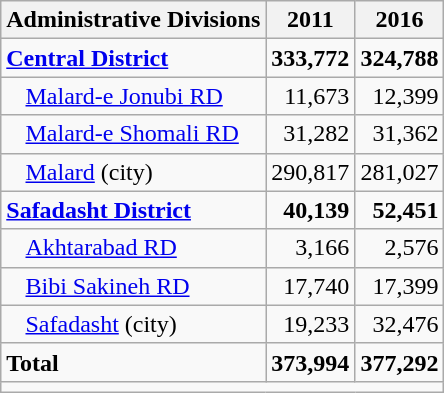<table class="wikitable">
<tr>
<th>Administrative Divisions</th>
<th>2011</th>
<th>2016</th>
</tr>
<tr>
<td><strong><a href='#'>Central District</a></strong></td>
<td style="text-align: right;"><strong>333,772</strong></td>
<td style="text-align: right;"><strong>324,788</strong></td>
</tr>
<tr>
<td style="padding-left: 1em;"><a href='#'>Malard-e Jonubi RD</a></td>
<td style="text-align: right;">11,673</td>
<td style="text-align: right;">12,399</td>
</tr>
<tr>
<td style="padding-left: 1em;"><a href='#'>Malard-e Shomali RD</a></td>
<td style="text-align: right;">31,282</td>
<td style="text-align: right;">31,362</td>
</tr>
<tr>
<td style="padding-left: 1em;"><a href='#'>Malard</a> (city)</td>
<td style="text-align: right;">290,817</td>
<td style="text-align: right;">281,027</td>
</tr>
<tr>
<td><strong><a href='#'>Safadasht District</a></strong></td>
<td style="text-align: right;"><strong>40,139</strong></td>
<td style="text-align: right;"><strong>52,451</strong></td>
</tr>
<tr>
<td style="padding-left: 1em;"><a href='#'>Akhtarabad RD</a></td>
<td style="text-align: right;">3,166</td>
<td style="text-align: right;">2,576</td>
</tr>
<tr>
<td style="padding-left: 1em;"><a href='#'>Bibi Sakineh RD</a></td>
<td style="text-align: right;">17,740</td>
<td style="text-align: right;">17,399</td>
</tr>
<tr>
<td style="padding-left: 1em;"><a href='#'>Safadasht</a> (city)</td>
<td style="text-align: right;">19,233</td>
<td style="text-align: right;">32,476</td>
</tr>
<tr>
<td><strong>Total</strong></td>
<td style="text-align: right;"><strong>373,994</strong></td>
<td style="text-align: right;"><strong>377,292</strong></td>
</tr>
<tr>
<td colspan=3></td>
</tr>
</table>
